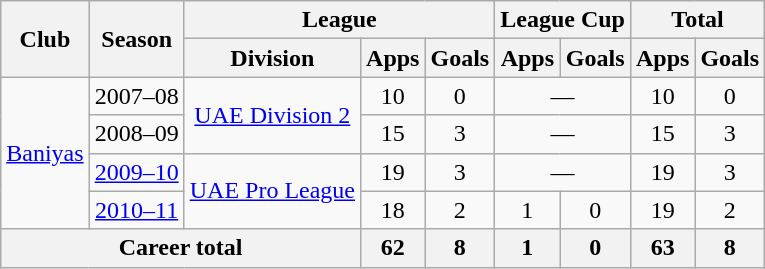<table class="wikitable" style="text-align:center">
<tr>
<th rowspan="2">Club</th>
<th rowspan="2">Season</th>
<th colspan="3">League</th>
<th colspan="2">League Cup</th>
<th colspan="2">Total</th>
</tr>
<tr>
<th>Division</th>
<th>Apps</th>
<th>Goals</th>
<th>Apps</th>
<th>Goals</th>
<th>Apps</th>
<th>Goals</th>
</tr>
<tr>
<td rowspan="4"><a href='#'>Baniyas</a></td>
<td>2007–08</td>
<td rowspan="2"><a href='#'>UAE Division 2</a></td>
<td>10</td>
<td>0</td>
<td colspan="2">—</td>
<td>10</td>
<td>0</td>
</tr>
<tr>
<td>2008–09</td>
<td>15</td>
<td>3</td>
<td colspan="2">—</td>
<td>15</td>
<td>3</td>
</tr>
<tr>
<td><a href='#'>2009–10</a></td>
<td rowspan="2"><a href='#'>UAE Pro League</a></td>
<td>19</td>
<td>3</td>
<td colspan="2">—</td>
<td>19</td>
<td>3</td>
</tr>
<tr>
<td><a href='#'>2010–11</a></td>
<td>18</td>
<td>2</td>
<td>1</td>
<td>0</td>
<td>19</td>
<td>2</td>
</tr>
<tr>
<th colspan="3">Career total</th>
<th>62</th>
<th>8</th>
<th>1</th>
<th>0</th>
<th>63</th>
<th>8</th>
</tr>
</table>
